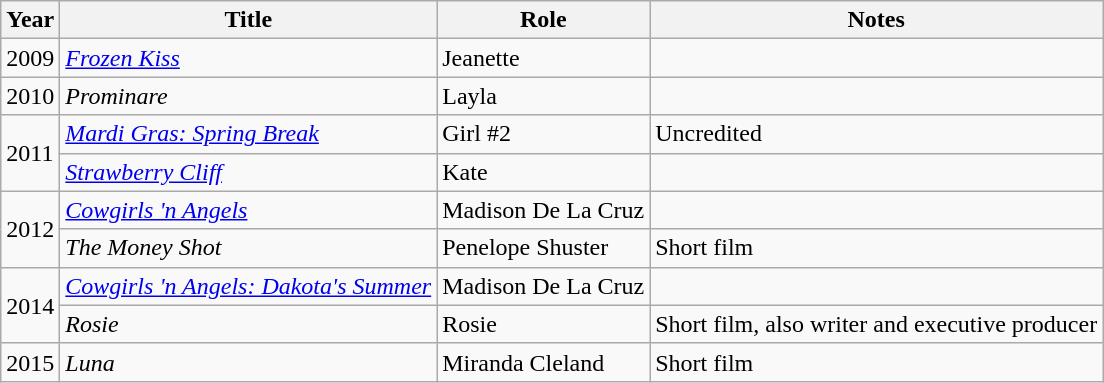<table class="wikitable sortable">
<tr>
<th>Year</th>
<th>Title</th>
<th>Role</th>
<th class="unsortable">Notes</th>
</tr>
<tr>
<td>2009</td>
<td><em><a href='#'>Frozen Kiss</a></em></td>
<td>Jeanette</td>
<td></td>
</tr>
<tr>
<td>2010</td>
<td><em>Prominare</em></td>
<td>Layla</td>
<td></td>
</tr>
<tr>
<td rowspan="2">2011</td>
<td><em><a href='#'>Mardi Gras: Spring Break</a></em></td>
<td>Girl #2</td>
<td>Uncredited</td>
</tr>
<tr>
<td><em><a href='#'>Strawberry Cliff</a></em></td>
<td>Kate</td>
<td></td>
</tr>
<tr>
<td rowspan="2">2012</td>
<td><em><a href='#'>Cowgirls 'n Angels</a></em></td>
<td>Madison De La Cruz</td>
<td></td>
</tr>
<tr>
<td><em>The Money Shot</em></td>
<td>Penelope Shuster</td>
<td>Short film</td>
</tr>
<tr>
<td rowspan="2">2014</td>
<td><em><a href='#'>Cowgirls 'n Angels: Dakota's Summer</a></em></td>
<td>Madison De La Cruz</td>
<td></td>
</tr>
<tr>
<td><em>Rosie</em></td>
<td>Rosie</td>
<td>Short film, also writer and executive producer</td>
</tr>
<tr>
<td>2015</td>
<td><em>Luna</em></td>
<td>Miranda Cleland</td>
<td>Short film</td>
</tr>
</table>
